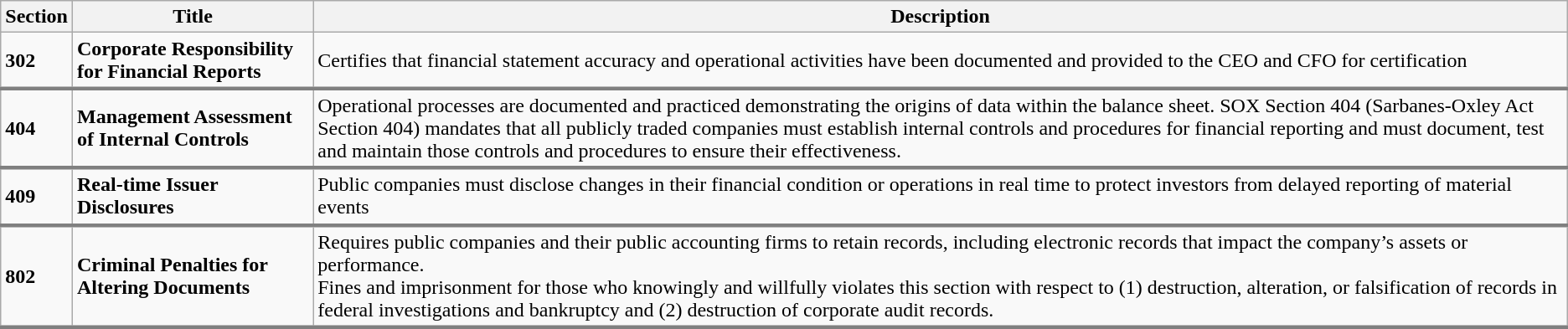<table class="wikitable">
<tr>
<th>Section</th>
<th>Title</th>
<th>Description</th>
</tr>
<tr>
<td style="border-bottom:3px solid grey;"><strong>302</strong></td>
<td style="border-bottom:3px solid grey;"><strong>Corporate Responsibility for Financial Reports</strong></td>
<td style="border-bottom:3px solid grey;">Certifies that financial statement accuracy and operational activities have been documented and provided to the CEO and CFO for certification</td>
</tr>
<tr>
<td style="border-bottom:3px solid grey;"><strong>404</strong></td>
<td style="border-bottom:3px solid grey;"><strong>Management Assessment of Internal Controls</strong></td>
<td style="border-bottom:3px solid grey;">Operational processes are documented and practiced demonstrating the origins of data within the balance sheet. SOX Section 404 (Sarbanes-Oxley Act Section 404) mandates that all publicly traded companies must establish internal controls and procedures for financial reporting and must document, test and maintain those controls and procedures to ensure their effectiveness.</td>
</tr>
<tr>
<td style="border-bottom:3px solid grey;"><strong>409</strong></td>
<td style="border-bottom:3px solid grey;"><strong>Real-time Issuer Disclosures</strong></td>
<td style="border-bottom:3px solid grey;">Public companies must disclose changes in their financial condition or operations in real time to protect investors from delayed reporting of material events</td>
</tr>
<tr>
<td style="border-bottom:3px solid grey;"><strong>802</strong></td>
<td style="border-bottom:3px solid grey;"><strong>Criminal Penalties for Altering Documents</strong></td>
<td style="border-bottom:3px solid grey;">Requires public companies and their public accounting firms to retain records, including electronic records that impact the company’s assets or performance.<br>Fines and imprisonment for those who knowingly and willfully violates this section with respect to (1) destruction, alteration, or falsification of records in federal investigations and bankruptcy and (2) destruction of corporate audit records.</td>
</tr>
</table>
